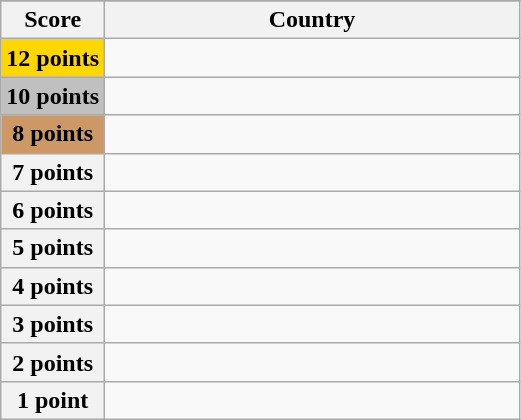<table class="wikitable">
<tr>
</tr>
<tr>
<th scope="col" width="20%">Score</th>
<th scope="col">Country</th>
</tr>
<tr>
<th scope="row" style="background:gold">12 points</th>
<td></td>
</tr>
<tr>
<th scope="row" style="background:silver">10 points</th>
<td></td>
</tr>
<tr>
<th scope="row" style="background:#CC9966">8 points</th>
<td></td>
</tr>
<tr>
<th scope="row">7 points</th>
<td></td>
</tr>
<tr>
<th scope="row">6 points</th>
<td></td>
</tr>
<tr>
<th scope="row">5 points</th>
<td></td>
</tr>
<tr>
<th scope="row">4 points</th>
<td></td>
</tr>
<tr>
<th scope="row">3 points</th>
<td></td>
</tr>
<tr>
<th scope="row">2 points</th>
<td></td>
</tr>
<tr>
<th scope="row">1 point</th>
<td></td>
</tr>
</table>
